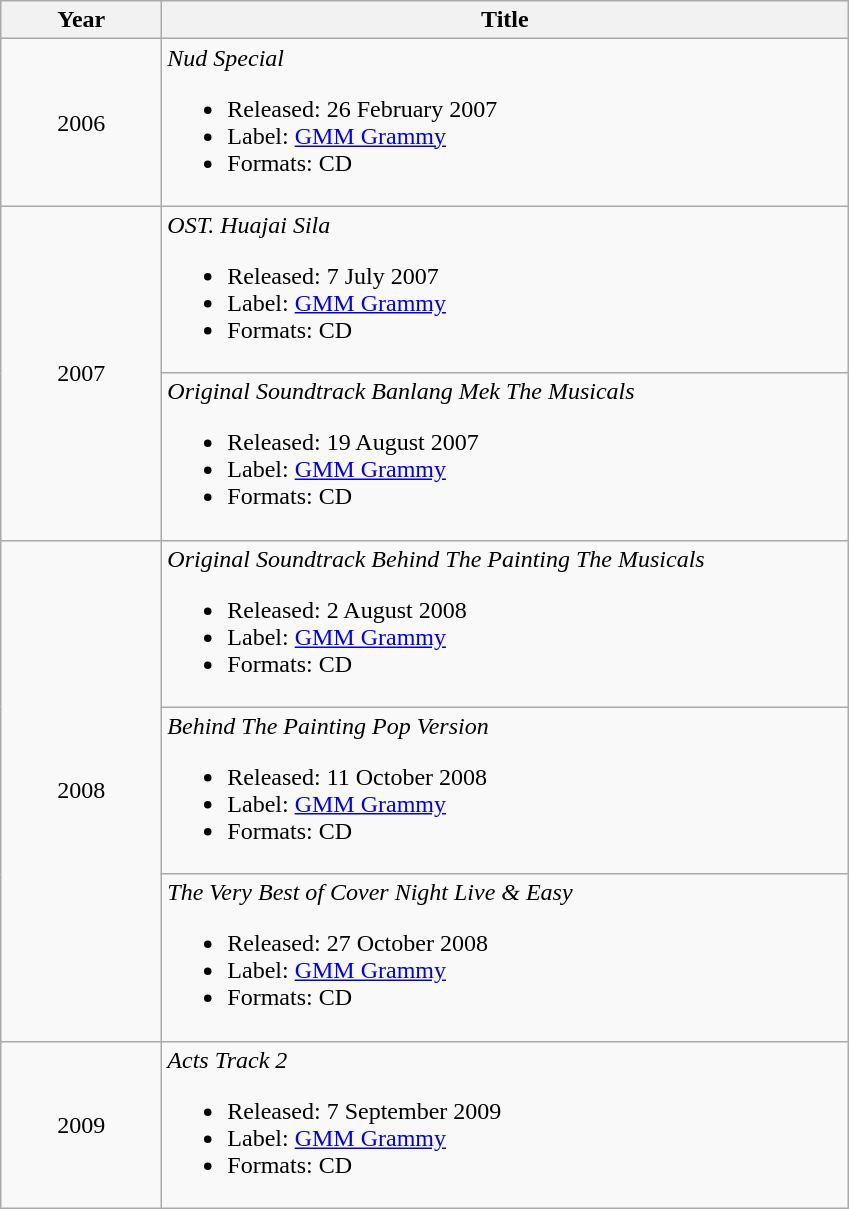<table class="wikitable">
<tr>
<th style=" width:100px;">Year</th>
<th style=" width:450px;">Title</th>
</tr>
<tr>
<td style="text-align:center;">2006</td>
<td><em>Nud Special</em><br><ul><li>Released: 26 February 2007</li><li>Label: <a href='#'>GMM Grammy</a></li><li>Formats: CD</li></ul></td>
</tr>
<tr>
<td style="text-align:center;" rowspan="2">2007</td>
<td><em>OST. Huajai Sila</em><br><ul><li>Released: 7 July 2007</li><li>Label: <a href='#'>GMM Grammy</a></li><li>Formats: CD</li></ul></td>
</tr>
<tr>
<td><em>Original Soundtrack Banlang Mek The Musicals</em><br><ul><li>Released: 19 August 2007</li><li>Label: <a href='#'>GMM Grammy</a></li><li>Formats: CD</li></ul></td>
</tr>
<tr>
<td style="text-align:center;" rowspan="3">2008</td>
<td><em>Original Soundtrack Behind The Painting The Musicals</em><br><ul><li>Released: 2 August 2008</li><li>Label: <a href='#'>GMM Grammy</a></li><li>Formats: CD</li></ul></td>
</tr>
<tr>
<td><em>Behind The Painting Pop Version</em><br><ul><li>Released: 11 October 2008</li><li>Label: <a href='#'>GMM Grammy</a></li><li>Formats: CD</li></ul></td>
</tr>
<tr>
<td><em>The Very Best of Cover Night Live & Easy </em><br><ul><li>Released: 27 October 2008</li><li>Label: <a href='#'>GMM Grammy</a></li><li>Formats: CD</li></ul></td>
</tr>
<tr>
<td style="text-align:center;">2009</td>
<td><em> Acts Track 2 </em><br><ul><li>Released: 7 September 2009</li><li>Label: <a href='#'>GMM Grammy</a></li><li>Formats: CD</li></ul></td>
</tr>
</table>
